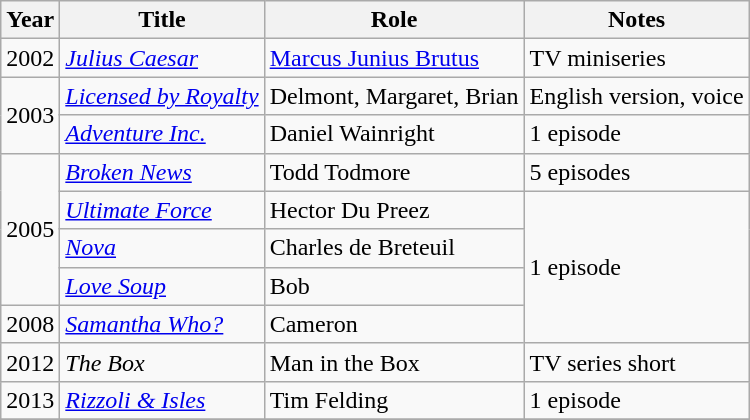<table class="wikitable sortable">
<tr>
<th>Year</th>
<th>Title</th>
<th>Role</th>
<th class="unsortable">Notes</th>
</tr>
<tr>
<td>2002</td>
<td><em><a href='#'>Julius Caesar</a></em></td>
<td><a href='#'>Marcus Junius Brutus</a></td>
<td>TV miniseries</td>
</tr>
<tr>
<td rowspan="2">2003</td>
<td><em><a href='#'>Licensed by Royalty</a></em></td>
<td>Delmont, Margaret, Brian</td>
<td>English version, voice</td>
</tr>
<tr>
<td><em><a href='#'>Adventure Inc.</a></em></td>
<td>Daniel Wainright</td>
<td>1 episode</td>
</tr>
<tr>
<td rowspan="4">2005</td>
<td><em><a href='#'>Broken News</a></em></td>
<td>Todd Todmore</td>
<td>5 episodes</td>
</tr>
<tr>
<td><em><a href='#'>Ultimate Force</a></em></td>
<td>Hector Du Preez</td>
<td rowspan="4">1 episode</td>
</tr>
<tr>
<td><em><a href='#'>Nova</a></em></td>
<td>Charles de Breteuil</td>
</tr>
<tr>
<td><em><a href='#'>Love Soup</a></em></td>
<td>Bob</td>
</tr>
<tr>
<td>2008</td>
<td><em><a href='#'>Samantha Who?</a></em></td>
<td>Cameron</td>
</tr>
<tr>
<td>2012</td>
<td><em>The Box</em></td>
<td>Man in the Box</td>
<td>TV series short</td>
</tr>
<tr>
<td>2013</td>
<td><em><a href='#'>Rizzoli & Isles</a></em></td>
<td>Tim Felding</td>
<td>1 episode</td>
</tr>
<tr>
</tr>
</table>
